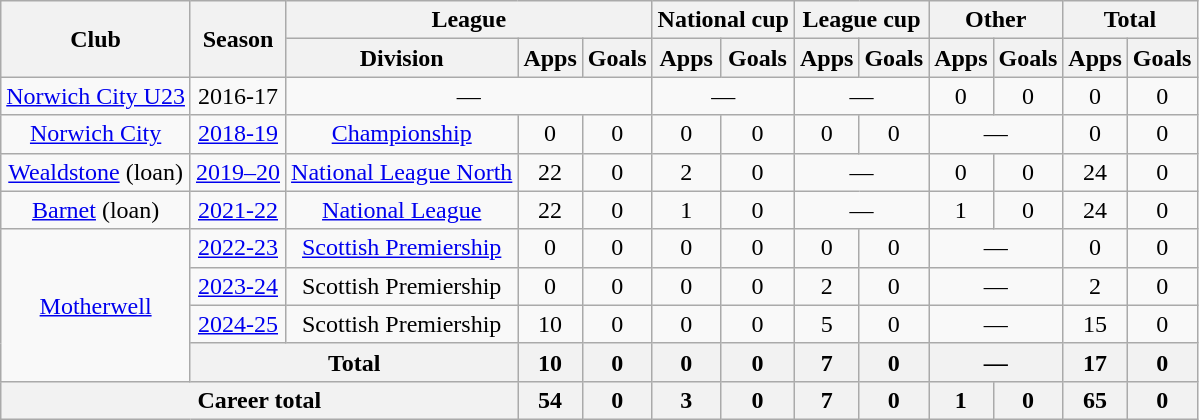<table class="wikitable" style="text-align: center;">
<tr>
<th rowspan="2">Club</th>
<th rowspan="2">Season</th>
<th colspan="3">League</th>
<th colspan="2">National cup</th>
<th colspan="2">League cup</th>
<th colspan="2">Other</th>
<th colspan="2">Total</th>
</tr>
<tr>
<th>Division</th>
<th>Apps</th>
<th>Goals</th>
<th>Apps</th>
<th>Goals</th>
<th>Apps</th>
<th>Goals</th>
<th>Apps</th>
<th>Goals</th>
<th>Apps</th>
<th>Goals</th>
</tr>
<tr>
<td><a href='#'>Norwich City U23</a></td>
<td>2016-17</td>
<td colspan="3">—</td>
<td colspan="2">—</td>
<td colspan="2">—</td>
<td>0</td>
<td>0</td>
<td>0</td>
<td>0</td>
</tr>
<tr>
<td><a href='#'>Norwich City</a></td>
<td><a href='#'>2018-19</a></td>
<td><a href='#'>Championship</a></td>
<td>0</td>
<td>0</td>
<td>0</td>
<td>0</td>
<td>0</td>
<td>0</td>
<td colspan="2">—</td>
<td>0</td>
<td>0</td>
</tr>
<tr>
<td><a href='#'>Wealdstone</a> (loan)</td>
<td><a href='#'>2019–20</a></td>
<td><a href='#'>National League North</a></td>
<td>22</td>
<td>0</td>
<td>2</td>
<td>0</td>
<td colspan="2">—</td>
<td>0</td>
<td>0</td>
<td>24</td>
<td>0</td>
</tr>
<tr>
<td><a href='#'>Barnet</a> (loan)</td>
<td><a href='#'>2021-22</a></td>
<td><a href='#'>National League</a></td>
<td>22</td>
<td>0</td>
<td>1</td>
<td>0</td>
<td colspan="2">—</td>
<td>1</td>
<td>0</td>
<td>24</td>
<td>0</td>
</tr>
<tr>
<td rowspan="4"><a href='#'>Motherwell</a></td>
<td><a href='#'>2022-23</a></td>
<td><a href='#'>Scottish Premiership</a></td>
<td>0</td>
<td>0</td>
<td>0</td>
<td>0</td>
<td>0</td>
<td>0</td>
<td colspan="2">—</td>
<td>0</td>
<td>0</td>
</tr>
<tr>
<td><a href='#'>2023-24</a></td>
<td>Scottish Premiership</td>
<td>0</td>
<td>0</td>
<td>0</td>
<td>0</td>
<td>2</td>
<td>0</td>
<td colspan="2">—</td>
<td>2</td>
<td>0</td>
</tr>
<tr>
<td><a href='#'>2024-25</a></td>
<td>Scottish Premiership</td>
<td>10</td>
<td>0</td>
<td>0</td>
<td>0</td>
<td>5</td>
<td>0</td>
<td colspan="2">—</td>
<td>15</td>
<td>0</td>
</tr>
<tr>
<th colspan="2">Total</th>
<th>10</th>
<th>0</th>
<th>0</th>
<th>0</th>
<th>7</th>
<th>0</th>
<th colspan="2">—</th>
<th>17</th>
<th>0</th>
</tr>
<tr>
<th colspan="3">Career total</th>
<th>54</th>
<th>0</th>
<th>3</th>
<th>0</th>
<th>7</th>
<th>0</th>
<th>1</th>
<th>0</th>
<th>65</th>
<th>0</th>
</tr>
</table>
